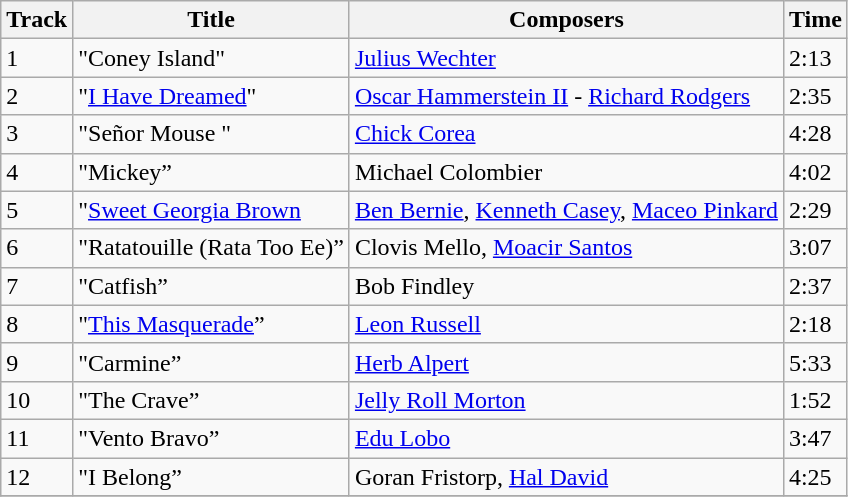<table class="wikitable">
<tr>
<th>Track</th>
<th>Title</th>
<th>Composers</th>
<th>Time</th>
</tr>
<tr>
<td>1</td>
<td>"Coney Island"</td>
<td><a href='#'>Julius Wechter</a></td>
<td>2:13</td>
</tr>
<tr>
<td>2</td>
<td>"<a href='#'>I Have Dreamed</a>"</td>
<td><a href='#'>Oscar Hammerstein II</a> - <a href='#'>Richard Rodgers</a></td>
<td>2:35</td>
</tr>
<tr>
<td>3</td>
<td>"Señor Mouse "</td>
<td><a href='#'>Chick Corea</a></td>
<td>4:28</td>
</tr>
<tr>
<td>4</td>
<td>"Mickey”</td>
<td>Michael Colombier</td>
<td>4:02</td>
</tr>
<tr>
<td>5</td>
<td>"<a href='#'>Sweet Georgia Brown</a></td>
<td><a href='#'>Ben Bernie</a>, <a href='#'>Kenneth Casey</a>, <a href='#'>Maceo Pinkard</a></td>
<td>2:29</td>
</tr>
<tr>
<td>6</td>
<td>"Ratatouille (Rata Too Ee)”</td>
<td>Clovis Mello, <a href='#'>Moacir Santos</a></td>
<td>3:07</td>
</tr>
<tr>
<td>7</td>
<td>"Catfish”</td>
<td>Bob Findley</td>
<td>2:37</td>
</tr>
<tr>
<td>8</td>
<td>"<a href='#'>This Masquerade</a>”</td>
<td><a href='#'>Leon Russell</a></td>
<td>2:18</td>
</tr>
<tr>
<td>9</td>
<td>"Carmine”</td>
<td><a href='#'>Herb Alpert</a></td>
<td>5:33</td>
</tr>
<tr>
<td>10</td>
<td>"The Crave”</td>
<td><a href='#'>Jelly Roll Morton</a></td>
<td>1:52</td>
</tr>
<tr>
<td>11</td>
<td>"Vento Bravo”</td>
<td><a href='#'>Edu Lobo</a></td>
<td>3:47</td>
</tr>
<tr>
<td>12</td>
<td>"I Belong”</td>
<td>Goran Fristorp, <a href='#'>Hal David</a></td>
<td>4:25</td>
</tr>
<tr>
</tr>
</table>
